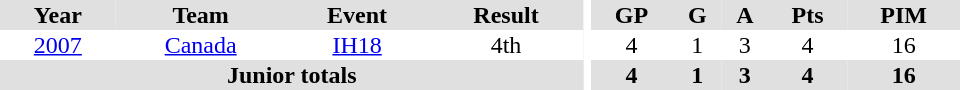<table border="0" cellpadding="1" cellspacing="0" ID="Table3" style="text-align:center; width:40em">
<tr ALIGN="center" bgcolor="#e0e0e0">
<th>Year</th>
<th>Team</th>
<th>Event</th>
<th>Result</th>
<th rowspan="99" bgcolor="#ffffff"></th>
<th>GP</th>
<th>G</th>
<th>A</th>
<th>Pts</th>
<th>PIM</th>
</tr>
<tr>
<td><a href='#'>2007</a></td>
<td><a href='#'>Canada</a></td>
<td><a href='#'>IH18</a></td>
<td>4th</td>
<td>4</td>
<td>1</td>
<td>3</td>
<td>4</td>
<td>16</td>
</tr>
<tr bgcolor="#e0e0e0">
<th colspan="4">Junior totals</th>
<th>4</th>
<th>1</th>
<th>3</th>
<th>4</th>
<th>16</th>
</tr>
</table>
